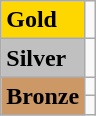<table class="wikitable">
<tr>
<td bgcolor="gold"><strong>Gold</strong></td>
<td></td>
</tr>
<tr>
<td bgcolor="silver"><strong>Silver</strong></td>
<td></td>
</tr>
<tr>
<td rowspan="2" bgcolor="#cc9966"><strong>Bronze</strong></td>
<td></td>
</tr>
<tr>
<td></td>
</tr>
</table>
